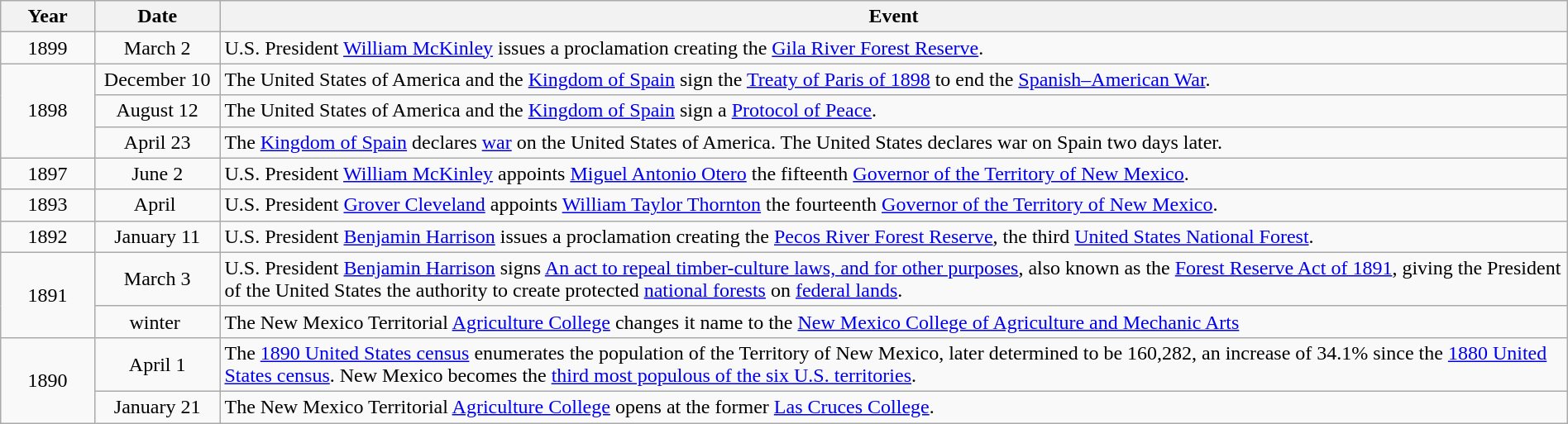<table class="wikitable" style="width:100%;">
<tr>
<th style="width:6%">Year</th>
<th style="width:8%">Date</th>
<th style="width:86%">Event</th>
</tr>
<tr>
<td align=center rowspan=1>1899</td>
<td align=center>March 2</td>
<td>U.S. President <a href='#'>William McKinley</a> issues a proclamation creating the <a href='#'>Gila River Forest Reserve</a>.</td>
</tr>
<tr>
<td align=center rowspan=3>1898</td>
<td align=center>December 10</td>
<td>The United States of America and the <a href='#'>Kingdom of Spain</a> sign the <a href='#'>Treaty of Paris of 1898</a> to end the <a href='#'>Spanish–American War</a>.</td>
</tr>
<tr>
<td align=center>August 12</td>
<td>The United States of America and the <a href='#'>Kingdom of Spain</a> sign a <a href='#'>Protocol of Peace</a>.</td>
</tr>
<tr>
<td align=center>April 23</td>
<td>The <a href='#'>Kingdom of Spain</a> declares <a href='#'>war</a> on the United States of America.  The United States declares war on Spain two days later.</td>
</tr>
<tr>
<td align=center rowspan=1>1897</td>
<td align=center>June 2</td>
<td>U.S. President <a href='#'>William McKinley</a> appoints <a href='#'>Miguel Antonio Otero</a> the fifteenth <a href='#'>Governor of the Territory of New Mexico</a>.</td>
</tr>
<tr>
<td align=center rowspan=1>1893</td>
<td align=center>April </td>
<td>U.S. President <a href='#'>Grover Cleveland</a> appoints <a href='#'>William Taylor Thornton</a> the fourteenth <a href='#'>Governor of the Territory of New Mexico</a>.</td>
</tr>
<tr>
<td align=center rowspan=1>1892</td>
<td align=center>January 11</td>
<td>U.S. President <a href='#'>Benjamin Harrison</a> issues a proclamation creating the <a href='#'>Pecos River Forest Reserve</a>, the third <a href='#'>United States National Forest</a>.</td>
</tr>
<tr>
<td align=center rowspan=2>1891</td>
<td align=center>March 3</td>
<td>U.S. President <a href='#'>Benjamin Harrison</a> signs <a href='#'>An act to repeal timber-culture laws, and for other purposes</a>, also known as the <a href='#'>Forest Reserve Act of 1891</a>, giving the President of the United States the authority to create protected <a href='#'>national forests</a> on <a href='#'>federal lands</a>.</td>
</tr>
<tr>
<td align=center>winter </td>
<td>The New Mexico Territorial <a href='#'>Agriculture College</a> changes it name to the <a href='#'>New Mexico College of Agriculture and Mechanic Arts</a></td>
</tr>
<tr>
<td align=center rowspan=2>1890</td>
<td align=center>April 1</td>
<td>The <a href='#'>1890 United States census</a> enumerates the population of the Territory of New Mexico, later determined to be 160,282, an increase of 34.1% since the <a href='#'>1880 United States census</a>. New Mexico becomes the <a href='#'>third most populous of the six U.S. territories</a>.</td>
</tr>
<tr>
<td align=center>January 21</td>
<td>The New Mexico Territorial <a href='#'>Agriculture College</a> opens at the former <a href='#'>Las Cruces College</a>.</td>
</tr>
</table>
